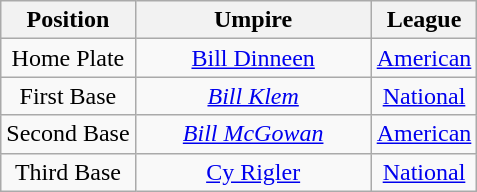<table class="wikitable" style="font-size: 100%; text-align:center;">
<tr>
<th>Position</th>
<th width="150">Umpire</th>
<th>League</th>
</tr>
<tr>
<td>Home Plate</td>
<td><a href='#'>Bill Dinneen</a></td>
<td><a href='#'>American</a></td>
</tr>
<tr>
<td>First Base</td>
<td><em><a href='#'>Bill Klem</a></em></td>
<td><a href='#'>National</a></td>
</tr>
<tr>
<td>Second Base</td>
<td><em><a href='#'>Bill McGowan</a></em></td>
<td><a href='#'>American</a></td>
</tr>
<tr>
<td>Third Base</td>
<td><a href='#'>Cy Rigler</a></td>
<td><a href='#'>National</a></td>
</tr>
</table>
